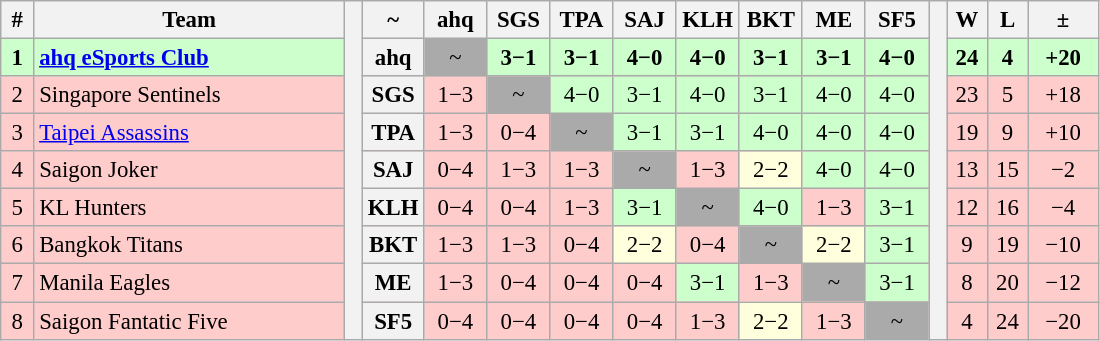<table class="wikitable" style="font-size: 95%; text-align: center">
<tr>
<th width="15">#</th>
<th style="width:200px;">Team</th>
<th rowspan="10" style="width:5px;;"></th>
<th>~</th>
<th style="width:35px;" title="">ahq</th>
<th style="width:35px;" title="">SGS</th>
<th style="width:35px;" title="">TPA</th>
<th style="width:35px;" title="">SAJ</th>
<th style="width:35px;" title="">KLH</th>
<th style="width:35px;" title="">BKT</th>
<th style="width:35px;" title="">ME</th>
<th style="width:35px;" title="">SF5</th>
<th rowspan="10" style="width:5px;;"></th>
<th style="width:20px;" title="Wins">W</th>
<th style="width:20px;" title="Losses">L</th>
<th style="width:40px;">±</th>
</tr>
<tr style="background:#cfc;">
<td><strong>1</strong></td>
<td style="text-align: left"> <strong><a href='#'>ahq eSports Club</a></strong></td>
<th>ahq</th>
<td style="background-color:#aaaaaa">~</td>
<td style="background-color:#ccffcc"><strong>3−1</strong></td>
<td style="background-color:#ccffcc"><strong>3−1</strong></td>
<td style="background-color:#ccffcc"><strong>4−0</strong></td>
<td style="background-color:#ccffcc"><strong>4−0</strong></td>
<td style="background-color:#ccffcc"><strong>3−1</strong></td>
<td style="background-color:#ccffcc"><strong>3−1</strong></td>
<td style="background-color:#ccffcc"><strong>4−0</strong></td>
<td><strong>24</strong></td>
<td><strong>4</strong></td>
<td><strong>+20</strong></td>
</tr>
<tr style="background-color:#ffcccc">
<td>2</td>
<td style="text-align: left">  ⁠Singapore Sentinels</td>
<th>SGS</th>
<td style="background-color:#ffcccc">1−3</td>
<td style="background-color:#aaaaaa">~</td>
<td style="background-color:#ccffcc">4−0</td>
<td style="background-color:#ccffcc">3−1</td>
<td style="background-color:#ccffcc">4−0</td>
<td style="background-color:#ccffcc">3−1</td>
<td style="background-color:#ccffcc">4−0</td>
<td style="background-color:#ccffcc">4−0</td>
<td>23</td>
<td>5</td>
<td>+18</td>
</tr>
<tr style="background-color:#ffcccc">
<td>3</td>
<td style="text-align: left"> <a href='#'>Taipei Assassins</a></td>
<th>TPA</th>
<td style="background-color:#ffcccc">1−3</td>
<td style="background-color:#ffcccc">0−4</td>
<td style="background-color:#aaaaaa">~</td>
<td style="background-color:#ccffcc">3−1</td>
<td style="background-color:#ccffcc">3−1</td>
<td style="background-color:#ccffcc">4−0</td>
<td style="background-color:#ccffcc">4−0</td>
<td style="background-color:#ccffcc">4−0</td>
<td>19</td>
<td>9</td>
<td>+10</td>
</tr>
<tr style="background-color:#ffcccc">
<td>4</td>
<td style="text-align: left"> Saigon Joker</td>
<th>SAJ</th>
<td style="background-color:#ffcccc">0−4</td>
<td style="background-color:#ffcccc">1−3</td>
<td style="background-color:#ffcccc">1−3</td>
<td style="background-color:#aaaaaa">~</td>
<td style="background-color:#ffcccc">1−3</td>
<td style="background-color:#ffd;">2−2</td>
<td style="background-color:#ccffcc">4−0</td>
<td style="background-color:#ccffcc">4−0</td>
<td>13</td>
<td>15</td>
<td>−2</td>
</tr>
<tr style="background-color:#ffcccc">
<td>5</td>
<td style="text-align: left"> ⁠KL Hunters</td>
<th>KLH</th>
<td style="background-color:#ffcccc">0−4</td>
<td style="background-color:#ffcccc">0−4</td>
<td style="background-color:#ffcccc">1−3</td>
<td style="background-color:#ccffcc">3−1</td>
<td style="background-color:#aaaaaa">~</td>
<td style="background-color:#ccffcc">4−0</td>
<td style="background-color:#ffcccc">1−3</td>
<td style="background-color:#ccffcc">3−1</td>
<td>12</td>
<td>16</td>
<td>−4</td>
</tr>
<tr style="background-color:#ffcccc">
<td>6</td>
<td style="text-align: left"> ⁠Bangkok Titans</td>
<th>BKT</th>
<td style="background-color:#ffcccc">1−3</td>
<td style="background-color:#ffcccc">1−3</td>
<td style="background-color:#ffcccc">0−4</td>
<td style="background-color:#ffd;">2−2</td>
<td style="background-color:#ffcccc">0−4</td>
<td style="background-color:#aaaaaa">~</td>
<td style="background-color:#ffd;">2−2</td>
<td style="background-color:#ccffcc">3−1</td>
<td>9</td>
<td>19</td>
<td>−10</td>
</tr>
<tr style="background-color:#ffcccc">
<td>7</td>
<td style="text-align: left"> Manila Eagles</td>
<th>ME</th>
<td style="background-color:#ffcccc">1−3</td>
<td style="background-color:#ffcccc">0−4</td>
<td style="background-color:#ffcccc">0−4</td>
<td style="background-color:#ffcccc">0−4</td>
<td style="background-color:#ccffcc">3−1</td>
<td style="background-color:#ffcccc">1−3</td>
<td style="background-color:#aaaaaa">~</td>
<td style="background-color:#ccffcc">3−1</td>
<td>8</td>
<td>20</td>
<td>−12</td>
</tr>
<tr style="background-color:#ffcccc">
<td>8</td>
<td style="text-align: left"> Saigon Fantatic Five</td>
<th>SF5</th>
<td style="background-color:#ffcccc">0−4</td>
<td style="background-color:#ffcccc">0−4</td>
<td style="background-color:#ffcccc">0−4</td>
<td style="background-color:#ffcccc">0−4</td>
<td style="background-color:#ffcccc">1−3</td>
<td style="background-color:#ffd;">2−2</td>
<td style="background-color:#ffcccc">1−3</td>
<td style="background-color:#aaaaaa">~</td>
<td>4</td>
<td>24</td>
<td>−20</td>
</tr>
</table>
